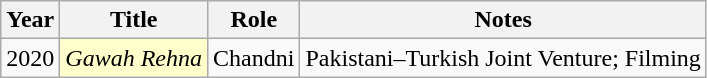<table class="wikitable">
<tr>
<th>Year</th>
<th>Title</th>
<th>Role</th>
<th>Notes</th>
</tr>
<tr>
<td>2020</td>
<td scope="row" style="background:#FFFFCC;"><em>Gawah Rehna</em> </td>
<td>Chandni</td>
<td>Pakistani–Turkish Joint Venture; Filming</td>
</tr>
</table>
